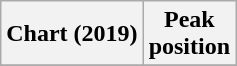<table class="wikitable plainrowheaders" style="text-align:center">
<tr>
<th scope="col">Chart (2019)</th>
<th scope="col">Peak<br>position</th>
</tr>
<tr>
</tr>
</table>
